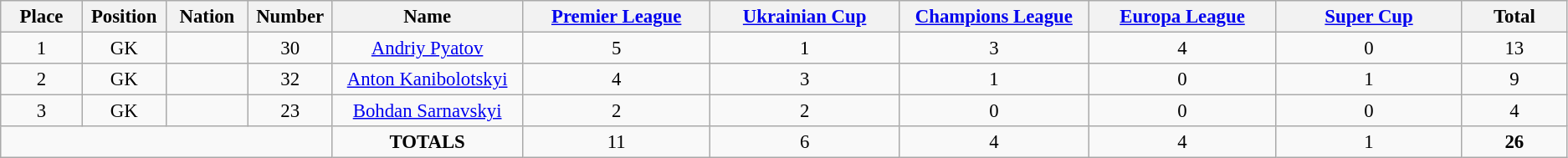<table class="wikitable" style="font-size: 95%; text-align: center;">
<tr>
<th width=60>Place</th>
<th width=60>Position</th>
<th width=60>Nation</th>
<th width=60>Number</th>
<th width=150>Name</th>
<th width=150><a href='#'>Premier League</a></th>
<th width=150><a href='#'>Ukrainian Cup</a></th>
<th width=150><a href='#'>Champions League</a></th>
<th width=150><a href='#'>Europa League</a></th>
<th width=150><a href='#'>Super Cup</a></th>
<th width=80>Total</th>
</tr>
<tr>
<td>1</td>
<td>GK</td>
<td></td>
<td>30</td>
<td><a href='#'>Andriy Pyatov</a></td>
<td>5</td>
<td>1</td>
<td>3</td>
<td>4</td>
<td>0</td>
<td>13</td>
</tr>
<tr>
<td>2</td>
<td>GK</td>
<td></td>
<td>32</td>
<td><a href='#'>Anton Kanibolotskyi</a></td>
<td>4</td>
<td>3</td>
<td>1</td>
<td>0</td>
<td>1</td>
<td>9</td>
</tr>
<tr>
<td>3</td>
<td>GK</td>
<td></td>
<td>23</td>
<td><a href='#'>Bohdan Sarnavskyi</a></td>
<td>2</td>
<td>2</td>
<td>0</td>
<td>0</td>
<td>0</td>
<td>4</td>
</tr>
<tr>
<td colspan="4"></td>
<td><strong>TOTALS</strong></td>
<td>11</td>
<td>6</td>
<td>4</td>
<td>4</td>
<td>1</td>
<td><strong>26</strong></td>
</tr>
</table>
